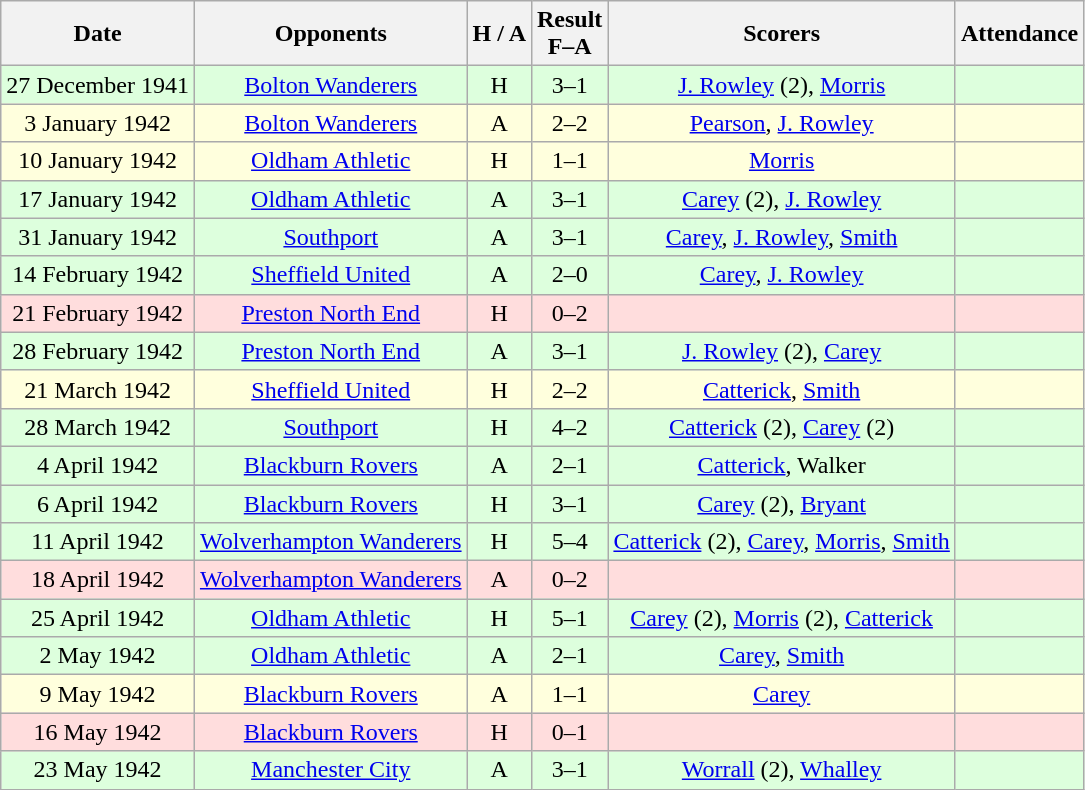<table class="wikitable" style="text-align:center">
<tr>
<th>Date</th>
<th>Opponents</th>
<th>H / A</th>
<th>Result<br>F–A</th>
<th>Scorers</th>
<th>Attendance</th>
</tr>
<tr bgcolor="#ddffdd">
<td>27 December 1941</td>
<td><a href='#'>Bolton Wanderers</a></td>
<td>H</td>
<td>3–1</td>
<td><a href='#'>J. Rowley</a> (2), <a href='#'>Morris</a></td>
<td></td>
</tr>
<tr bgcolor="#ffffdd">
<td>3 January 1942</td>
<td><a href='#'>Bolton Wanderers</a></td>
<td>A</td>
<td>2–2</td>
<td><a href='#'>Pearson</a>, <a href='#'>J. Rowley</a></td>
<td></td>
</tr>
<tr bgcolor="#ffffdd">
<td>10 January 1942</td>
<td><a href='#'>Oldham Athletic</a></td>
<td>H</td>
<td>1–1</td>
<td><a href='#'>Morris</a></td>
<td></td>
</tr>
<tr bgcolor="#ddffdd">
<td>17 January 1942</td>
<td><a href='#'>Oldham Athletic</a></td>
<td>A</td>
<td>3–1</td>
<td><a href='#'>Carey</a> (2), <a href='#'>J. Rowley</a></td>
<td></td>
</tr>
<tr bgcolor="#ddffdd">
<td>31 January 1942</td>
<td><a href='#'>Southport</a></td>
<td>A</td>
<td>3–1</td>
<td><a href='#'>Carey</a>, <a href='#'>J. Rowley</a>, <a href='#'>Smith</a></td>
<td></td>
</tr>
<tr bgcolor="#ddffdd">
<td>14 February 1942</td>
<td><a href='#'>Sheffield United</a></td>
<td>A</td>
<td>2–0</td>
<td><a href='#'>Carey</a>, <a href='#'>J. Rowley</a></td>
<td></td>
</tr>
<tr bgcolor="#ffdddd">
<td>21 February 1942</td>
<td><a href='#'>Preston North End</a></td>
<td>H</td>
<td>0–2</td>
<td></td>
<td></td>
</tr>
<tr bgcolor="#ddffdd">
<td>28 February 1942</td>
<td><a href='#'>Preston North End</a></td>
<td>A</td>
<td>3–1</td>
<td><a href='#'>J. Rowley</a> (2), <a href='#'>Carey</a></td>
<td></td>
</tr>
<tr bgcolor="#ffffdd">
<td>21 March 1942</td>
<td><a href='#'>Sheffield United</a></td>
<td>H</td>
<td>2–2</td>
<td><a href='#'>Catterick</a>, <a href='#'>Smith</a></td>
<td></td>
</tr>
<tr bgcolor="#ddffdd">
<td>28 March 1942</td>
<td><a href='#'>Southport</a></td>
<td>H</td>
<td>4–2</td>
<td><a href='#'>Catterick</a> (2), <a href='#'>Carey</a> (2)</td>
<td></td>
</tr>
<tr bgcolor="#ddffdd">
<td>4 April 1942</td>
<td><a href='#'>Blackburn Rovers</a></td>
<td>A</td>
<td>2–1</td>
<td><a href='#'>Catterick</a>, Walker</td>
<td></td>
</tr>
<tr bgcolor="#ddffdd">
<td>6 April 1942</td>
<td><a href='#'>Blackburn Rovers</a></td>
<td>H</td>
<td>3–1</td>
<td><a href='#'>Carey</a> (2), <a href='#'>Bryant</a></td>
<td></td>
</tr>
<tr bgcolor="#ddffdd">
<td>11 April 1942</td>
<td><a href='#'>Wolverhampton Wanderers</a></td>
<td>H</td>
<td>5–4</td>
<td><a href='#'>Catterick</a> (2), <a href='#'>Carey</a>, <a href='#'>Morris</a>, <a href='#'>Smith</a></td>
<td></td>
</tr>
<tr bgcolor="#ffdddd">
<td>18 April 1942</td>
<td><a href='#'>Wolverhampton Wanderers</a></td>
<td>A</td>
<td>0–2 </td>
<td></td>
<td></td>
</tr>
<tr bgcolor="#ddffdd">
<td>25 April 1942</td>
<td><a href='#'>Oldham Athletic</a></td>
<td>H</td>
<td>5–1</td>
<td><a href='#'>Carey</a> (2), <a href='#'>Morris</a> (2), <a href='#'>Catterick</a></td>
<td></td>
</tr>
<tr bgcolor="#ddffdd">
<td>2 May 1942</td>
<td><a href='#'>Oldham Athletic</a></td>
<td>A</td>
<td>2–1</td>
<td><a href='#'>Carey</a>, <a href='#'>Smith</a></td>
<td></td>
</tr>
<tr bgcolor="#ffffdd">
<td>9 May 1942</td>
<td><a href='#'>Blackburn Rovers</a></td>
<td>A</td>
<td>1–1</td>
<td><a href='#'>Carey</a></td>
<td></td>
</tr>
<tr bgcolor="#ffdddd">
<td>16 May 1942</td>
<td><a href='#'>Blackburn Rovers</a></td>
<td>H</td>
<td>0–1</td>
<td></td>
<td></td>
</tr>
<tr bgcolor="#ddffdd">
<td>23 May 1942</td>
<td><a href='#'>Manchester City</a></td>
<td>A</td>
<td>3–1</td>
<td><a href='#'>Worrall</a> (2), <a href='#'>Whalley</a></td>
<td></td>
</tr>
</table>
